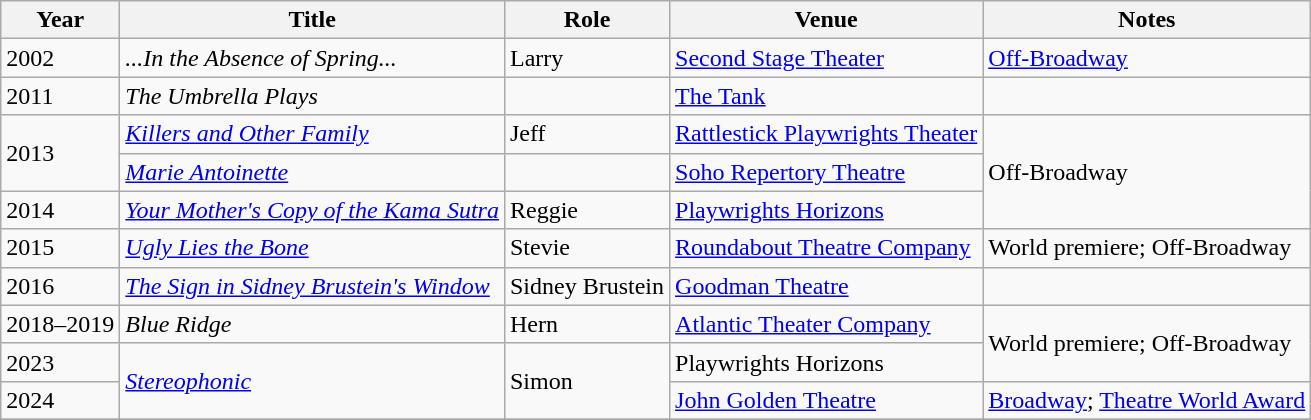<table class="wikitable">
<tr>
<th>Year</th>
<th>Title</th>
<th>Role</th>
<th>Venue</th>
<th>Notes</th>
</tr>
<tr>
<td>2002</td>
<td><em>...In the Absence of Spring...</em></td>
<td>Larry</td>
<td><a href='#'>Second Stage Theater</a></td>
<td><a href='#'>Off-Broadway</a></td>
</tr>
<tr>
<td>2011</td>
<td><em>The Umbrella Plays</em></td>
<td></td>
<td><a href='#'>The Tank</a></td>
<td></td>
</tr>
<tr>
<td rowspan="2">2013</td>
<td><em><a href='#'>Killers and Other Family</a></em></td>
<td>Jeff</td>
<td><a href='#'>Rattlestick Playwrights Theater</a></td>
<td rowspan=3>Off-Broadway</td>
</tr>
<tr>
<td><em><a href='#'>Marie Antoinette</a></em></td>
<td></td>
<td><a href='#'>Soho Repertory Theatre</a></td>
</tr>
<tr>
<td>2014</td>
<td><em><a href='#'>Your Mother's Copy of the Kama Sutra</a></em></td>
<td>Reggie</td>
<td><a href='#'>Playwrights Horizons</a></td>
</tr>
<tr>
<td>2015</td>
<td><em><a href='#'>Ugly Lies the Bone</a></em></td>
<td>Stevie</td>
<td><a href='#'>Roundabout Theatre Company</a></td>
<td>World premiere; Off-Broadway</td>
</tr>
<tr>
<td>2016</td>
<td><em><a href='#'>The Sign in Sidney Brustein's Window</a></em></td>
<td>Sidney Brustein</td>
<td><a href='#'>Goodman Theatre</a></td>
<td></td>
</tr>
<tr>
<td>2018–2019</td>
<td><em>Blue Ridge</em></td>
<td>Hern</td>
<td><a href='#'>Atlantic Theater Company</a></td>
<td rowspan=2>World premiere; Off-Broadway</td>
</tr>
<tr>
<td>2023</td>
<td rowspan="2"><em><a href='#'>Stereophonic</a></em></td>
<td rowspan="2">Simon</td>
<td>Playwrights Horizons</td>
</tr>
<tr>
<td>2024</td>
<td><a href='#'>John Golden Theatre</a></td>
<td><a href='#'>Broadway</a>; <a href='#'>Theatre World Award</a></td>
</tr>
<tr>
</tr>
</table>
